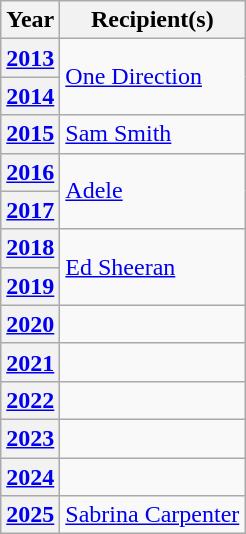<table class="wikitable sortable plainrowheaders">
<tr>
<th scope="col">Year</th>
<th scope="col">Recipient(s)</th>
</tr>
<tr>
<th scope="row"><a href='#'>2013</a></th>
<td rowspan=2><a href='#'>One Direction</a></td>
</tr>
<tr>
<th scope="row"><a href='#'>2014</a></th>
</tr>
<tr>
<th scope="row"><a href='#'>2015</a></th>
<td><a href='#'>Sam Smith</a></td>
</tr>
<tr>
<th scope="row"><a href='#'>2016</a></th>
<td rowspan=2><a href='#'>Adele</a></td>
</tr>
<tr>
<th scope="row"><a href='#'>2017</a></th>
</tr>
<tr>
<th scope="row"><a href='#'>2018</a></th>
<td rowspan=2><a href='#'>Ed Sheeran</a></td>
</tr>
<tr>
<th scope="row"><a href='#'>2019</a></th>
</tr>
<tr>
<th scope="row"><a href='#'>2020</a></th>
<td></td>
</tr>
<tr>
<th scope="row"><a href='#'>2021</a></th>
<td></td>
</tr>
<tr>
<th scope="row"><a href='#'>2022</a></th>
<td></td>
</tr>
<tr>
<th scope="row"><a href='#'>2023</a></th>
<td></td>
</tr>
<tr>
<th scope="row"><a href='#'>2024</a></th>
<td></td>
</tr>
<tr>
<th scope="row"><a href='#'>2025</a></th>
<td><a href='#'>Sabrina Carpenter</a></td>
</tr>
</table>
